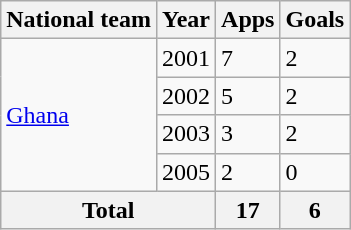<table class="wikitable">
<tr>
<th>National team</th>
<th>Year</th>
<th>Apps</th>
<th>Goals</th>
</tr>
<tr>
<td rowspan="4"><a href='#'>Ghana</a></td>
<td>2001</td>
<td>7</td>
<td>2</td>
</tr>
<tr>
<td>2002</td>
<td>5</td>
<td>2</td>
</tr>
<tr>
<td>2003</td>
<td>3</td>
<td>2</td>
</tr>
<tr>
<td>2005</td>
<td>2</td>
<td>0</td>
</tr>
<tr>
<th colspan="2">Total</th>
<th>17</th>
<th>6</th>
</tr>
</table>
